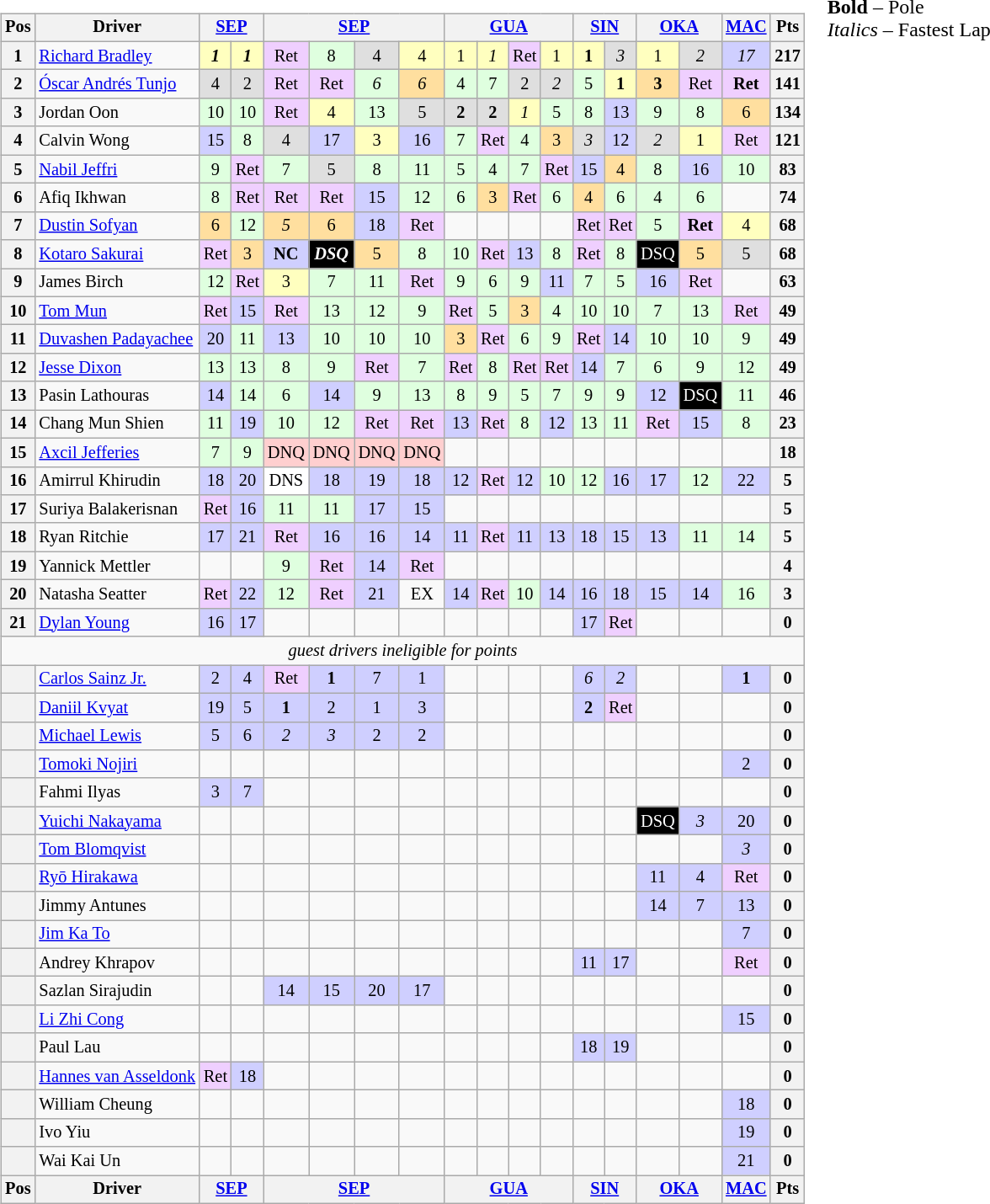<table>
<tr>
<td><br><table class="wikitable" style="font-size: 85%; text-align:center">
<tr valign="top">
<th valign="middle">Pos</th>
<th valign="middle">Driver</th>
<th colspan=2><a href='#'>SEP</a><br></th>
<th colspan=4><a href='#'>SEP</a><br></th>
<th colspan=4><a href='#'>GUA</a><br></th>
<th colspan=2><a href='#'>SIN</a><br></th>
<th colspan=2><a href='#'>OKA</a><br></th>
<th><a href='#'>MAC</a><br></th>
<th valign="middle">Pts</th>
</tr>
<tr>
<th>1</th>
<td align=left> <a href='#'>Richard Bradley</a></td>
<td style="background:#FFFFBF;"><strong><em>1</em></strong></td>
<td style="background:#FFFFBF;"><strong><em>1</em></strong></td>
<td style="background:#EFCFFF;">Ret</td>
<td style="background:#DFFFDF;">8</td>
<td style="background:#DFDFDF;">4</td>
<td style="background:#FFFFBF;">4</td>
<td style="background:#FFFFBF;">1</td>
<td style="background:#FFFFBF;"><em>1</em></td>
<td style="background:#EFCFFF;">Ret</td>
<td style="background:#FFFFBF;">1</td>
<td style="background:#FFFFBF;"><strong>1</strong></td>
<td style="background:#DFDFDF;"><em>3</em></td>
<td style="background:#FFFFBF;">1</td>
<td style="background:#DFDFDF;"><em>2</em></td>
<td style="background:#CFCFFF;"><em>17</em></td>
<th>217</th>
</tr>
<tr>
<th>2</th>
<td align=left> <a href='#'>Óscar Andrés Tunjo</a></td>
<td style="background:#DFDFDF;">4</td>
<td style="background:#DFDFDF;">2</td>
<td style="background:#EFCFFF;">Ret</td>
<td style="background:#EFCFFF;">Ret</td>
<td style="background:#DFFFDF;"><em>6</em></td>
<td style="background:#FFDF9F;"><em>6</em></td>
<td style="background:#DFFFDF;">4</td>
<td style="background:#DFFFDF;">7</td>
<td style="background:#DFDFDF;">2</td>
<td style="background:#DFDFDF;"><em>2</em></td>
<td style="background:#DFFFDF;">5</td>
<td style="background:#FFFFBF;"><strong>1</strong></td>
<td style="background:#FFDF9F;"><strong>3</strong></td>
<td style="background:#EFCFFF;">Ret</td>
<td style="background:#EFCFFF;"><strong>Ret</strong></td>
<th>141</th>
</tr>
<tr>
<th>3</th>
<td align=left> Jordan Oon</td>
<td style="background:#DFFFDF;">10</td>
<td style="background:#DFFFDF;">10</td>
<td style="background:#EFCFFF;">Ret</td>
<td style="background:#FFFFBF;">4</td>
<td style="background:#DFFFDF;">13</td>
<td style="background:#DFDFDF;">5</td>
<td style="background:#DFDFDF;"><strong>2</strong></td>
<td style="background:#DFDFDF;"><strong>2</strong></td>
<td style="background:#FFFFBF;"><em>1</em></td>
<td style="background:#DFFFDF;">5</td>
<td style="background:#DFFFDF;">8</td>
<td style="background:#CFCFFF;">13</td>
<td style="background:#DFFFDF;">9</td>
<td style="background:#DFFFDF;">8</td>
<td style="background:#FFDF9F;">6</td>
<th>134</th>
</tr>
<tr>
<th>4</th>
<td align=left> Calvin Wong</td>
<td style="background:#CFCFFF;">15</td>
<td style="background:#DFFFDF;">8</td>
<td style="background:#DFDFDF;">4</td>
<td style="background:#CFCFFF;">17</td>
<td style="background:#FFFFBF;">3</td>
<td style="background:#CFCFFF;">16</td>
<td style="background:#DFFFDF;">7</td>
<td style="background:#EFCFFF;">Ret</td>
<td style="background:#DFFFDF;">4</td>
<td style="background:#FFDF9F;">3</td>
<td style="background:#DFDFDF;"><em>3</em></td>
<td style="background:#CFCFFF;">12</td>
<td style="background:#DFDFDF;"><em>2</em></td>
<td style="background:#FFFFBF;">1</td>
<td style="background:#EFCFFF;">Ret</td>
<th>121</th>
</tr>
<tr>
<th>5</th>
<td align=left> <a href='#'>Nabil Jeffri</a></td>
<td style="background:#DFFFDF;">9</td>
<td style="background:#EFCFFF;">Ret</td>
<td style="background:#DFFFDF;">7</td>
<td style="background:#DFDFDF;">5</td>
<td style="background:#DFFFDF;">8</td>
<td style="background:#DFFFDF;">11</td>
<td style="background:#DFFFDF;">5</td>
<td style="background:#DFFFDF;">4</td>
<td style="background:#DFFFDF;">7</td>
<td style="background:#EFCFFF;">Ret</td>
<td style="background:#CFCFFF;">15</td>
<td style="background:#FFDF9F;">4</td>
<td style="background:#DFFFDF;">8</td>
<td style="background:#CFCFFF;">16</td>
<td style="background:#DFFFDF;">10</td>
<th>83</th>
</tr>
<tr>
<th>6</th>
<td align=left> Afiq Ikhwan</td>
<td style="background:#DFFFDF;">8</td>
<td style="background:#EFCFFF;">Ret</td>
<td style="background:#EFCFFF;">Ret</td>
<td style="background:#EFCFFF;">Ret</td>
<td style="background:#CFCFFF;">15</td>
<td style="background:#DFFFDF;">12</td>
<td style="background:#DFFFDF;">6</td>
<td style="background:#FFDF9F;">3</td>
<td style="background:#EFCFFF;">Ret</td>
<td style="background:#DFFFDF;">6</td>
<td style="background:#FFDF9F;">4</td>
<td style="background:#DFFFDF;">6</td>
<td style="background:#DFFFDF;">4</td>
<td style="background:#DFFFDF;">6</td>
<td></td>
<th>74</th>
</tr>
<tr>
<th>7</th>
<td align=left> <a href='#'>Dustin Sofyan</a></td>
<td style="background:#FFDF9F;">6</td>
<td style="background:#DFFFDF;">12</td>
<td style="background:#FFDF9F;"><em>5</em></td>
<td style="background:#FFDF9F;">6</td>
<td style="background:#CFCFFF;">18</td>
<td style="background:#EFCFFF;">Ret</td>
<td></td>
<td></td>
<td></td>
<td></td>
<td style="background:#EFCFFF;">Ret</td>
<td style="background:#EFCFFF;">Ret</td>
<td style="background:#DFFFDF;">5</td>
<td style="background:#EFCFFF;"><strong>Ret</strong></td>
<td style="background:#FFFFBF;">4</td>
<th>68</th>
</tr>
<tr>
<th>8</th>
<td align=left> <a href='#'>Kotaro Sakurai</a></td>
<td style="background:#EFCFFF;">Ret</td>
<td style="background:#FFDF9F;">3</td>
<td style="background:#CFCFFF;"><strong>NC</strong></td>
<td style="background:black; color:white;"><strong><em>DSQ</em></strong></td>
<td style="background:#FFDF9F;">5</td>
<td style="background:#DFFFDF;">8</td>
<td style="background:#DFFFDF;">10</td>
<td style="background:#EFCFFF;">Ret</td>
<td style="background:#CFCFFF;">13</td>
<td style="background:#DFFFDF;">8</td>
<td style="background:#EFCFFF;">Ret</td>
<td style="background:#DFFFDF;">8</td>
<td style="background:black; color:white;">DSQ</td>
<td style="background:#FFDF9F;">5</td>
<td style="background:#DFDFDF;">5</td>
<th>68</th>
</tr>
<tr>
<th>9</th>
<td align=left> James Birch</td>
<td style="background:#DFFFDF;">12</td>
<td style="background:#EFCFFF;">Ret</td>
<td style="background:#FFFFBF;">3</td>
<td style="background:#DFFFDF;">7</td>
<td style="background:#DFFFDF;">11</td>
<td style="background:#EFCFFF;">Ret</td>
<td style="background:#DFFFDF;">9</td>
<td style="background:#DFFFDF;">6</td>
<td style="background:#DFFFDF;">9</td>
<td style="background:#CFCFFF;">11</td>
<td style="background:#DFFFDF;">7</td>
<td style="background:#DFFFDF;">5</td>
<td style="background:#CFCFFF;">16</td>
<td style="background:#EFCFFF;">Ret</td>
<td></td>
<th>63</th>
</tr>
<tr>
<th>10</th>
<td align=left> <a href='#'>Tom Mun</a></td>
<td style="background:#EFCFFF;">Ret</td>
<td style="background:#CFCFFF;">15</td>
<td style="background:#EFCFFF;">Ret</td>
<td style="background:#DFFFDF;">13</td>
<td style="background:#DFFFDF;">12</td>
<td style="background:#DFFFDF;">9</td>
<td style="background:#EFCFFF;">Ret</td>
<td style="background:#DFFFDF;">5</td>
<td style="background:#FFDF9F;">3</td>
<td style="background:#DFFFDF;">4</td>
<td style="background:#DFFFDF;">10</td>
<td style="background:#DFFFDF;">10</td>
<td style="background:#DFFFDF;">7</td>
<td style="background:#DFFFDF;">13</td>
<td style="background:#EFCFFF;">Ret</td>
<th>49</th>
</tr>
<tr>
<th>11</th>
<td align=left nowrap> <a href='#'>Duvashen Padayachee</a></td>
<td style="background:#CFCFFF;">20</td>
<td style="background:#DFFFDF;">11</td>
<td style="background:#CFCFFF;">13</td>
<td style="background:#DFFFDF;">10</td>
<td style="background:#DFFFDF;">10</td>
<td style="background:#DFFFDF;">10</td>
<td style="background:#FFDF9F;">3</td>
<td style="background:#EFCFFF;">Ret</td>
<td style="background:#DFFFDF;">6</td>
<td style="background:#DFFFDF;">9</td>
<td style="background:#EFCFFF;">Ret</td>
<td style="background:#CFCFFF;">14</td>
<td style="background:#DFFFDF;">10</td>
<td style="background:#DFFFDF;">10</td>
<td style="background:#DFFFDF;">9</td>
<th>49</th>
</tr>
<tr>
<th>12</th>
<td align=left> <a href='#'>Jesse Dixon</a></td>
<td style="background:#DFFFDF;">13</td>
<td style="background:#DFFFDF;">13</td>
<td style="background:#DFFFDF;">8</td>
<td style="background:#DFFFDF;">9</td>
<td style="background:#EFCFFF;">Ret</td>
<td style="background:#DFFFDF;">7</td>
<td style="background:#EFCFFF;">Ret</td>
<td style="background:#DFFFDF;">8</td>
<td style="background:#EFCFFF;">Ret</td>
<td style="background:#EFCFFF;">Ret</td>
<td style="background:#CFCFFF;">14</td>
<td style="background:#DFFFDF;">7</td>
<td style="background:#DFFFDF;">6</td>
<td style="background:#DFFFDF;">9</td>
<td style="background:#DFFFDF;">12</td>
<th>49</th>
</tr>
<tr>
<th>13</th>
<td align=left> Pasin Lathouras</td>
<td style="background:#CFCFFF;">14</td>
<td style="background:#DFFFDF;">14</td>
<td style="background:#DFFFDF;">6</td>
<td style="background:#CFCFFF;">14</td>
<td style="background:#DFFFDF;">9</td>
<td style="background:#DFFFDF;">13</td>
<td style="background:#DFFFDF;">8</td>
<td style="background:#DFFFDF;">9</td>
<td style="background:#DFFFDF;">5</td>
<td style="background:#DFFFDF;">7</td>
<td style="background:#DFFFDF;">9</td>
<td style="background:#DFFFDF;">9</td>
<td style="background:#CFCFFF;">12</td>
<td style="background:black; color:white;">DSQ</td>
<td style="background:#DFFFDF;">11</td>
<th>46</th>
</tr>
<tr>
<th>14</th>
<td align=left> Chang Mun Shien</td>
<td style="background:#DFFFDF;">11</td>
<td style="background:#CFCFFF;">19</td>
<td style="background:#DFFFDF;">10</td>
<td style="background:#DFFFDF;">12</td>
<td style="background:#EFCFFF;">Ret</td>
<td style="background:#EFCFFF;">Ret</td>
<td style="background:#CFCFFF;">13</td>
<td style="background:#EFCFFF;">Ret</td>
<td style="background:#DFFFDF;">8</td>
<td style="background:#CFCFFF;">12</td>
<td style="background:#DFFFDF;">13</td>
<td style="background:#DFFFDF;">11</td>
<td style="background:#EFCFFF;">Ret</td>
<td style="background:#CFCFFF;">15</td>
<td style="background:#DFFFDF;">8</td>
<th>23</th>
</tr>
<tr>
<th>15</th>
<td align=left> <a href='#'>Axcil Jefferies</a></td>
<td style="background:#DFFFDF;">7</td>
<td style="background:#DFFFDF;">9</td>
<td style="background:#FFCFCF;">DNQ</td>
<td style="background:#FFCFCF;">DNQ</td>
<td style="background:#FFCFCF;">DNQ</td>
<td style="background:#FFCFCF;">DNQ</td>
<td></td>
<td></td>
<td></td>
<td></td>
<td></td>
<td></td>
<td></td>
<td></td>
<td></td>
<th>18</th>
</tr>
<tr>
<th>16</th>
<td align=left> Amirrul Khirudin</td>
<td style="background:#CFCFFF;">18</td>
<td style="background:#CFCFFF;">20</td>
<td style="background:#FFFFFF;">DNS</td>
<td style="background:#CFCFFF;">18</td>
<td style="background:#CFCFFF;">19</td>
<td style="background:#CFCFFF;">18</td>
<td style="background:#CFCFFF;">12</td>
<td style="background:#EFCFFF;">Ret</td>
<td style="background:#CFCFFF;">12</td>
<td style="background:#DFFFDF;">10</td>
<td style="background:#DFFFDF;">12</td>
<td style="background:#CFCFFF;">16</td>
<td style="background:#CFCFFF;">17</td>
<td style="background:#DFFFDF;">12</td>
<td style="background:#CFCFFF;">22</td>
<th>5</th>
</tr>
<tr>
<th>17</th>
<td align=left> Suriya Balakerisnan</td>
<td style="background:#EFCFFF;">Ret</td>
<td style="background:#CFCFFF;">16</td>
<td style="background:#DFFFDF;">11</td>
<td style="background:#DFFFDF;">11</td>
<td style="background:#CFCFFF;">17</td>
<td style="background:#CFCFFF;">15</td>
<td></td>
<td></td>
<td></td>
<td></td>
<td></td>
<td></td>
<td></td>
<td></td>
<td></td>
<th>5</th>
</tr>
<tr>
<th>18</th>
<td align=left> Ryan Ritchie</td>
<td style="background:#CFCFFF;">17</td>
<td style="background:#CFCFFF;">21</td>
<td style="background:#EFCFFF;">Ret</td>
<td style="background:#CFCFFF;">16</td>
<td style="background:#CFCFFF;">16</td>
<td style="background:#CFCFFF;">14</td>
<td style="background:#CFCFFF;">11</td>
<td style="background:#EFCFFF;">Ret</td>
<td style="background:#CFCFFF;">11</td>
<td style="background:#CFCFFF;">13</td>
<td style="background:#CFCFFF;">18</td>
<td style="background:#CFCFFF;">15</td>
<td style="background:#CFCFFF;">13</td>
<td style="background:#DFFFDF;">11</td>
<td style="background:#DFFFDF;">14</td>
<th>5</th>
</tr>
<tr>
<th>19</th>
<td align=left> Yannick Mettler</td>
<td></td>
<td></td>
<td style="background:#DFFFDF;">9</td>
<td style="background:#EFCFFF;">Ret</td>
<td style="background:#CFCFFF;">14</td>
<td style="background:#EFCFFF;">Ret</td>
<td></td>
<td></td>
<td></td>
<td></td>
<td></td>
<td></td>
<td></td>
<td></td>
<td></td>
<th>4</th>
</tr>
<tr>
<th>20</th>
<td align=left> Natasha Seatter</td>
<td style="background:#EFCFFF;">Ret</td>
<td style="background:#CFCFFF;">22</td>
<td style="background:#DFFFDF;">12</td>
<td style="background:#EFCFFF;">Ret</td>
<td style="background:#CFCFFF;">21</td>
<td>EX</td>
<td style="background:#CFCFFF;">14</td>
<td style="background:#EFCFFF;">Ret</td>
<td style="background:#DFFFDF;">10</td>
<td style="background:#CFCFFF;">14</td>
<td style="background:#CFCFFF;">16</td>
<td style="background:#CFCFFF;">18</td>
<td style="background:#CFCFFF;">15</td>
<td style="background:#CFCFFF;">14</td>
<td style="background:#DFFFDF;">16</td>
<th>3</th>
</tr>
<tr>
<th>21</th>
<td align=left> <a href='#'>Dylan Young</a></td>
<td style="background:#CFCFFF;">16</td>
<td style="background:#CFCFFF;">17</td>
<td></td>
<td></td>
<td></td>
<td></td>
<td></td>
<td></td>
<td></td>
<td></td>
<td style="background:#CFCFFF;">17</td>
<td style="background:#EFCFFF;">Ret</td>
<td></td>
<td></td>
<td></td>
<th>0</th>
</tr>
<tr>
<td colspan=18><em>guest drivers ineligible for points</em></td>
</tr>
<tr>
<th></th>
<td align=left> <a href='#'>Carlos Sainz Jr.</a></td>
<td style="background:#CFCFFF;">2</td>
<td style="background:#CFCFFF;">4</td>
<td style="background:#EFCFFF;">Ret</td>
<td style="background:#CFCFFF;"><strong>1</strong></td>
<td style="background:#CFCFFF;">7</td>
<td style="background:#CFCFFF;">1</td>
<td></td>
<td></td>
<td></td>
<td></td>
<td style="background:#CFCFFF;"><em>6</em></td>
<td style="background:#CFCFFF;"><em>2</em></td>
<td></td>
<td></td>
<td style="background:#CFCFFF;"><strong>1</strong></td>
<th>0</th>
</tr>
<tr>
<th></th>
<td align=left> <a href='#'>Daniil Kvyat</a></td>
<td style="background:#CFCFFF;">19</td>
<td style="background:#CFCFFF;">5</td>
<td style="background:#CFCFFF;"><strong>1</strong></td>
<td style="background:#CFCFFF;">2</td>
<td style="background:#CFCFFF;">1</td>
<td style="background:#CFCFFF;">3</td>
<td></td>
<td></td>
<td></td>
<td></td>
<td style="background:#CFCFFF;"><strong>2</strong></td>
<td style="background:#EFCFFF;">Ret</td>
<td></td>
<td></td>
<td></td>
<th>0</th>
</tr>
<tr>
<th></th>
<td align=left> <a href='#'>Michael Lewis</a></td>
<td style="background:#CFCFFF;">5</td>
<td style="background:#CFCFFF;">6</td>
<td style="background:#CFCFFF;"><em>2</em></td>
<td style="background:#CFCFFF;"><em>3</em></td>
<td style="background:#CFCFFF;">2</td>
<td style="background:#CFCFFF;">2</td>
<td></td>
<td></td>
<td></td>
<td></td>
<td></td>
<td></td>
<td></td>
<td></td>
<td></td>
<th>0</th>
</tr>
<tr>
<th></th>
<td align=left> <a href='#'>Tomoki Nojiri</a></td>
<td></td>
<td></td>
<td></td>
<td></td>
<td></td>
<td></td>
<td></td>
<td></td>
<td></td>
<td></td>
<td></td>
<td></td>
<td></td>
<td></td>
<td style="background:#CFCFFF;">2</td>
<th>0</th>
</tr>
<tr>
<th></th>
<td align=left> Fahmi Ilyas</td>
<td style="background:#CFCFFF;">3</td>
<td style="background:#CFCFFF;">7</td>
<td></td>
<td></td>
<td></td>
<td></td>
<td></td>
<td></td>
<td></td>
<td></td>
<td></td>
<td></td>
<td></td>
<td></td>
<td></td>
<th>0</th>
</tr>
<tr>
<th></th>
<td align=left> <a href='#'>Yuichi Nakayama</a></td>
<td></td>
<td></td>
<td></td>
<td></td>
<td></td>
<td></td>
<td></td>
<td></td>
<td></td>
<td></td>
<td></td>
<td></td>
<td style="background:black; color:white;">DSQ</td>
<td style="background:#CFCFFF;"><em>3</em></td>
<td style="background:#CFCFFF;">20</td>
<th>0</th>
</tr>
<tr>
<th></th>
<td align=left> <a href='#'>Tom Blomqvist</a></td>
<td></td>
<td></td>
<td></td>
<td></td>
<td></td>
<td></td>
<td></td>
<td></td>
<td></td>
<td></td>
<td></td>
<td></td>
<td></td>
<td></td>
<td style="background:#CFCFFF;"><em>3</em></td>
<th>0</th>
</tr>
<tr>
<th></th>
<td align=left> <a href='#'>Ryō Hirakawa</a></td>
<td></td>
<td></td>
<td></td>
<td></td>
<td></td>
<td></td>
<td></td>
<td></td>
<td></td>
<td></td>
<td></td>
<td></td>
<td style="background:#CFCFFF;">11</td>
<td style="background:#CFCFFF;">4</td>
<td style="background:#EFCFFF;">Ret</td>
<th>0</th>
</tr>
<tr>
<th></th>
<td align=left> Jimmy Antunes</td>
<td></td>
<td></td>
<td></td>
<td></td>
<td></td>
<td></td>
<td></td>
<td></td>
<td></td>
<td></td>
<td></td>
<td></td>
<td style="background:#CFCFFF;">14</td>
<td style="background:#CFCFFF;">7</td>
<td style="background:#CFCFFF;">13</td>
<th>0</th>
</tr>
<tr>
<th></th>
<td align=left> <a href='#'>Jim Ka To</a></td>
<td></td>
<td></td>
<td></td>
<td></td>
<td></td>
<td></td>
<td></td>
<td></td>
<td></td>
<td></td>
<td></td>
<td></td>
<td></td>
<td></td>
<td style="background:#CFCFFF;">7</td>
<th>0</th>
</tr>
<tr>
<th></th>
<td align=left> Andrey Khrapov</td>
<td></td>
<td></td>
<td></td>
<td></td>
<td></td>
<td></td>
<td></td>
<td></td>
<td></td>
<td></td>
<td style="background:#CFCFFF;">11</td>
<td style="background:#CFCFFF;">17</td>
<td></td>
<td></td>
<td style="background:#EFCFFF;">Ret</td>
<th>0</th>
</tr>
<tr>
<th></th>
<td align=left> Sazlan Sirajudin</td>
<td></td>
<td></td>
<td style="background:#CFCFFF;">14</td>
<td style="background:#CFCFFF;">15</td>
<td style="background:#CFCFFF;">20</td>
<td style="background:#CFCFFF;">17</td>
<td></td>
<td></td>
<td></td>
<td></td>
<td></td>
<td></td>
<td></td>
<td></td>
<td></td>
<th>0</th>
</tr>
<tr>
<th></th>
<td align=left> <a href='#'>Li Zhi Cong</a></td>
<td></td>
<td></td>
<td></td>
<td></td>
<td></td>
<td></td>
<td></td>
<td></td>
<td></td>
<td></td>
<td></td>
<td></td>
<td></td>
<td></td>
<td style="background:#CFCFFF;">15</td>
<th>0</th>
</tr>
<tr>
<th></th>
<td align=left> Paul Lau</td>
<td></td>
<td></td>
<td></td>
<td></td>
<td></td>
<td></td>
<td></td>
<td></td>
<td></td>
<td></td>
<td style="background:#CFCFFF;">18</td>
<td style="background:#CFCFFF;">19</td>
<td></td>
<td></td>
<td></td>
<th>0</th>
</tr>
<tr>
<th></th>
<td align=left nowrap> <a href='#'>Hannes van Asseldonk</a></td>
<td style="background:#EFCFFF;">Ret</td>
<td style="background:#CFCFFF;">18</td>
<td></td>
<td></td>
<td></td>
<td></td>
<td></td>
<td></td>
<td></td>
<td></td>
<td></td>
<td></td>
<td></td>
<td></td>
<td></td>
<th>0</th>
</tr>
<tr>
<th></th>
<td align=left> William Cheung</td>
<td></td>
<td></td>
<td></td>
<td></td>
<td></td>
<td></td>
<td></td>
<td></td>
<td></td>
<td></td>
<td></td>
<td></td>
<td></td>
<td></td>
<td style="background:#CFCFFF;">18</td>
<th>0</th>
</tr>
<tr>
<th></th>
<td align=left> Ivo Yiu</td>
<td></td>
<td></td>
<td></td>
<td></td>
<td></td>
<td></td>
<td></td>
<td></td>
<td></td>
<td></td>
<td></td>
<td></td>
<td></td>
<td></td>
<td style="background:#CFCFFF;">19</td>
<th>0</th>
</tr>
<tr>
<th></th>
<td align=left> Wai Kai Un</td>
<td></td>
<td></td>
<td></td>
<td></td>
<td></td>
<td></td>
<td></td>
<td></td>
<td></td>
<td></td>
<td></td>
<td></td>
<td></td>
<td></td>
<td style="background:#CFCFFF;">21</td>
<th>0</th>
</tr>
<tr valign="top">
<th valign="middle">Pos</th>
<th valign="middle">Driver</th>
<th colspan=2><a href='#'>SEP</a><br></th>
<th colspan=4><a href='#'>SEP</a><br></th>
<th colspan=4><a href='#'>GUA</a><br></th>
<th colspan=2><a href='#'>SIN</a><br></th>
<th colspan=2><a href='#'>OKA</a><br></th>
<th><a href='#'>MAC</a><br></th>
<th valign="middle">Pts</th>
</tr>
</table>
</td>
<td valign="top"><br>
<span><strong>Bold</strong> – Pole<br>
<em>Italics</em> – Fastest Lap<br></span></td>
</tr>
</table>
